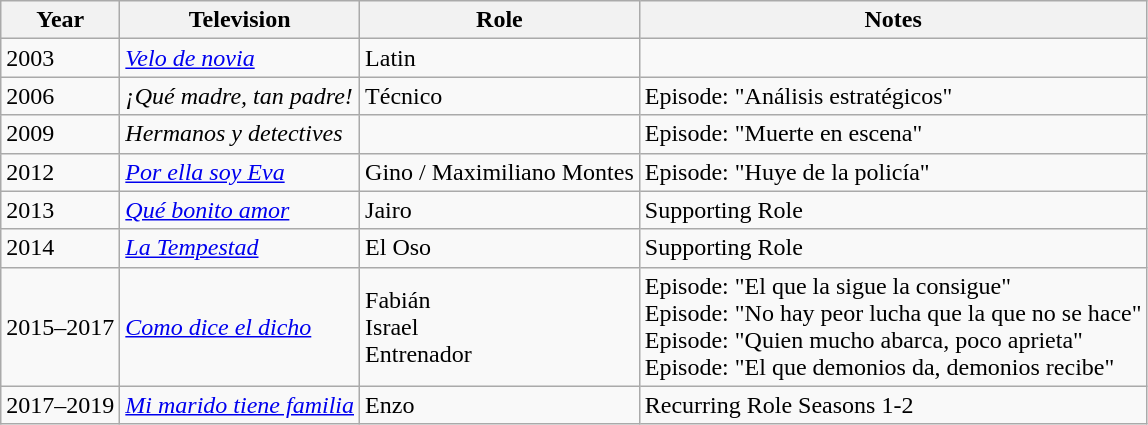<table class="wikitable">
<tr>
<th>Year</th>
<th>Television</th>
<th>Role</th>
<th>Notes</th>
</tr>
<tr>
<td>2003</td>
<td><em><a href='#'>Velo de novia</a></em></td>
<td>Latin</td>
<td></td>
</tr>
<tr>
<td>2006</td>
<td><em>¡Qué madre, tan padre!</em></td>
<td>Técnico</td>
<td>Episode: "Análisis estratégicos"</td>
</tr>
<tr>
<td>2009</td>
<td><em>Hermanos y detectives </em></td>
<td></td>
<td>Episode: "Muerte en escena"</td>
</tr>
<tr>
<td>2012</td>
<td><em><a href='#'>Por ella soy Eva</a></em></td>
<td>Gino / Maximiliano Montes</td>
<td>Episode: "Huye de la policía"</td>
</tr>
<tr>
<td>2013</td>
<td><em><a href='#'>Qué bonito amor</a></em></td>
<td>Jairo</td>
<td>Supporting Role</td>
</tr>
<tr>
<td>2014</td>
<td><em><a href='#'>La Tempestad</a></em></td>
<td>El Oso</td>
<td>Supporting Role</td>
</tr>
<tr>
<td>2015–2017</td>
<td><em><a href='#'>Como dice el dicho</a></em></td>
<td>Fabián<br>Israel<br>Entrenador<br></td>
<td>Episode: "El que la sigue la consigue"<br>Episode: "No hay peor lucha que la que no se hace"<br>Episode: "Quien mucho abarca, poco aprieta"<br>Episode: "El que demonios da, demonios recibe"</td>
</tr>
<tr>
<td>2017–2019</td>
<td><em><a href='#'>Mi marido tiene familia</a></em></td>
<td>Enzo</td>
<td>Recurring Role Seasons 1-2</td>
</tr>
</table>
